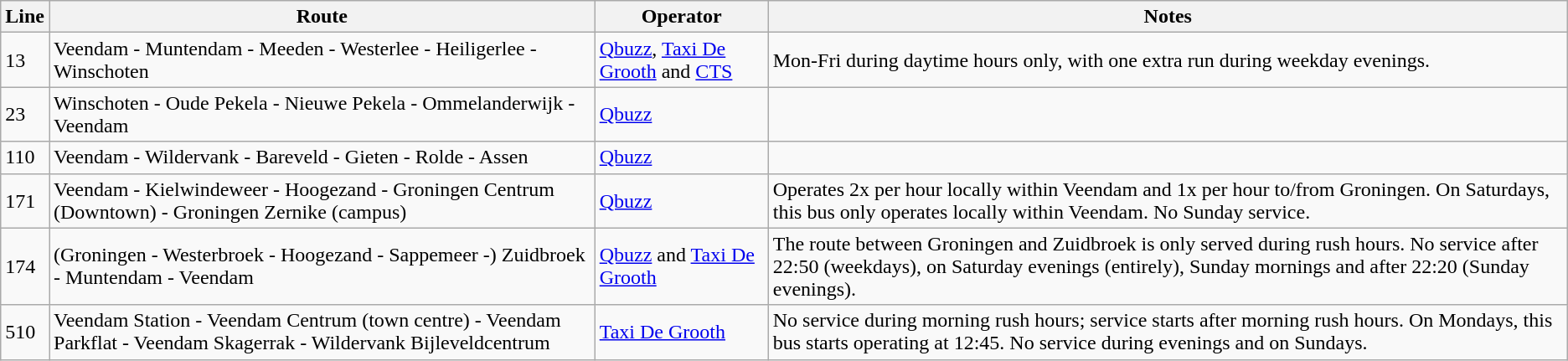<table class="wikitable">
<tr>
<th>Line</th>
<th>Route</th>
<th>Operator</th>
<th>Notes</th>
</tr>
<tr>
<td>13</td>
<td>Veendam - Muntendam - Meeden - Westerlee - Heiligerlee - Winschoten</td>
<td><a href='#'>Qbuzz</a>, <a href='#'>Taxi De Grooth</a> and <a href='#'>CTS</a></td>
<td>Mon-Fri during daytime hours only, with one extra run during weekday evenings.</td>
</tr>
<tr>
<td>23</td>
<td>Winschoten - Oude Pekela - Nieuwe Pekela - Ommelanderwijk - Veendam</td>
<td><a href='#'>Qbuzz</a></td>
<td></td>
</tr>
<tr>
<td>110</td>
<td>Veendam - Wildervank - Bareveld - Gieten - Rolde - Assen</td>
<td><a href='#'>Qbuzz</a></td>
<td></td>
</tr>
<tr>
<td>171</td>
<td>Veendam - Kielwindeweer - Hoogezand - Groningen Centrum (Downtown) - Groningen Zernike (campus)</td>
<td><a href='#'>Qbuzz</a></td>
<td>Operates 2x per hour locally within Veendam and 1x per hour to/from Groningen. On Saturdays, this bus only operates locally within Veendam. No Sunday service.</td>
</tr>
<tr>
<td>174</td>
<td>(Groningen - Westerbroek - Hoogezand - Sappemeer -) Zuidbroek - Muntendam - Veendam</td>
<td><a href='#'>Qbuzz</a> and <a href='#'>Taxi De Grooth</a></td>
<td>The route between Groningen and Zuidbroek is only served during rush hours. No service after 22:50 (weekdays), on Saturday evenings (entirely), Sunday mornings and after 22:20 (Sunday evenings).</td>
</tr>
<tr>
<td>510</td>
<td>Veendam Station - Veendam Centrum (town centre) - Veendam Parkflat - Veendam Skagerrak - Wildervank Bijleveldcentrum</td>
<td><a href='#'>Taxi De Grooth</a></td>
<td>No service during morning rush hours; service starts after morning rush hours. On Mondays, this bus starts operating at 12:45. No service during evenings and on Sundays.</td>
</tr>
</table>
